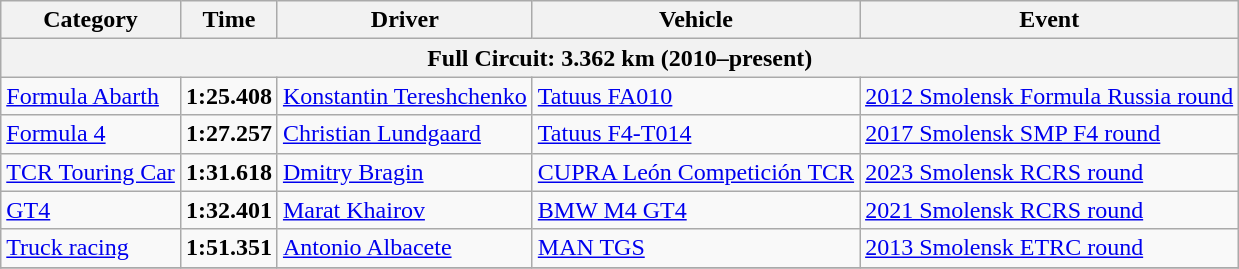<table class="wikitable">
<tr>
<th>Category</th>
<th>Time</th>
<th>Driver</th>
<th>Vehicle</th>
<th>Event</th>
</tr>
<tr>
<th colspan=5>Full Circuit: 3.362 km (2010–present)</th>
</tr>
<tr>
<td><a href='#'>Formula Abarth</a></td>
<td><strong>1:25.408</strong></td>
<td><a href='#'>Konstantin Tereshchenko</a></td>
<td><a href='#'>Tatuus FA010</a></td>
<td><a href='#'>2012 Smolensk Formula Russia round</a></td>
</tr>
<tr>
<td><a href='#'>Formula 4</a></td>
<td><strong>1:27.257</strong></td>
<td><a href='#'>Christian Lundgaard</a></td>
<td><a href='#'>Tatuus F4-T014</a></td>
<td><a href='#'>2017 Smolensk SMP F4 round</a></td>
</tr>
<tr>
<td><a href='#'>TCR Touring Car</a></td>
<td><strong>1:31.618</strong></td>
<td><a href='#'>Dmitry Bragin</a></td>
<td><a href='#'>CUPRA León Competición TCR</a></td>
<td><a href='#'>2023 Smolensk RCRS round</a></td>
</tr>
<tr>
<td><a href='#'>GT4</a></td>
<td><strong>1:32.401</strong></td>
<td><a href='#'>Marat Khairov</a></td>
<td><a href='#'>BMW M4 GT4</a></td>
<td><a href='#'>2021 Smolensk RCRS round</a></td>
</tr>
<tr>
<td><a href='#'>Truck racing</a></td>
<td><strong>1:51.351</strong></td>
<td><a href='#'>Antonio Albacete</a></td>
<td><a href='#'>MAN TGS</a></td>
<td><a href='#'>2013 Smolensk ETRC round</a></td>
</tr>
<tr>
</tr>
</table>
